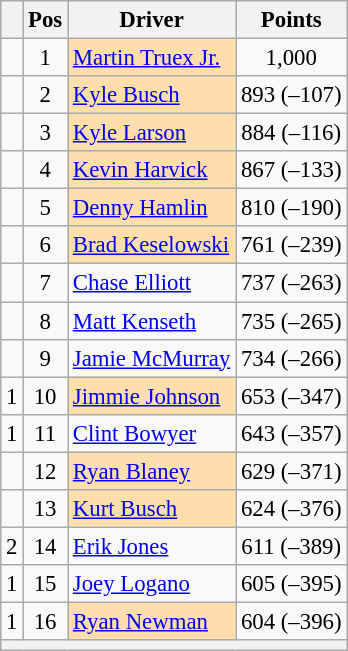<table class="wikitable" style="font-size: 95%;">
<tr>
<th></th>
<th>Pos</th>
<th>Driver</th>
<th>Points</th>
</tr>
<tr>
<td align="left"></td>
<td style="text-align:center;">1</td>
<td style="background:#FFDEAD;"><a href='#'>Martin Truex Jr.</a></td>
<td style="text-align:center;">1,000</td>
</tr>
<tr>
<td align="left"></td>
<td style="text-align:center;">2</td>
<td style="background:#FFDEAD;"><a href='#'>Kyle Busch</a></td>
<td style="text-align:center;">893 (–107)</td>
</tr>
<tr>
<td align="left"></td>
<td style="text-align:center;">3</td>
<td style="background:#FFDEAD;"><a href='#'>Kyle Larson</a></td>
<td style="text-align:center;">884 (–116)</td>
</tr>
<tr>
<td align="left"></td>
<td style="text-align:center;">4</td>
<td style="background:#FFDEAD;"><a href='#'>Kevin Harvick</a></td>
<td style="text-align:center;">867 (–133)</td>
</tr>
<tr>
<td align="left"></td>
<td style="text-align:center;">5</td>
<td style="background:#FFDEAD;"><a href='#'>Denny Hamlin</a></td>
<td style="text-align:center;">810 (–190)</td>
</tr>
<tr>
<td align="left"></td>
<td style="text-align:center;">6</td>
<td style="background:#FFDEAD;"><a href='#'>Brad Keselowski</a></td>
<td style="text-align:center;">761 (–239)</td>
</tr>
<tr>
<td align="left"></td>
<td style="text-align:center;">7</td>
<td><a href='#'>Chase Elliott</a></td>
<td style="text-align:center;">737 (–263)</td>
</tr>
<tr>
<td align="left"></td>
<td style="text-align:center;">8</td>
<td><a href='#'>Matt Kenseth</a></td>
<td style="text-align:center;">735 (–265)</td>
</tr>
<tr>
<td align="left"></td>
<td style="text-align:center;">9</td>
<td><a href='#'>Jamie McMurray</a></td>
<td style="text-align:center;">734 (–266)</td>
</tr>
<tr>
<td align="left"> 1</td>
<td style="text-align:center;">10</td>
<td style="background:#FFDEAD;"><a href='#'>Jimmie Johnson</a></td>
<td style="text-align:center;">653 (–347)</td>
</tr>
<tr>
<td align="left"> 1</td>
<td style="text-align:center;">11</td>
<td><a href='#'>Clint Bowyer</a></td>
<td style="text-align:center;">643 (–357)</td>
</tr>
<tr>
<td align="left"></td>
<td style="text-align:center;">12</td>
<td style="background:#FFDEAD;"><a href='#'>Ryan Blaney</a></td>
<td style="text-align:center;">629 (–371)</td>
</tr>
<tr>
<td align="left"></td>
<td style="text-align:center;">13</td>
<td style="background:#FFDEAD;"><a href='#'>Kurt Busch</a></td>
<td style="text-align:center;">624 (–376)</td>
</tr>
<tr>
<td align="left"> 2</td>
<td style="text-align:center;">14</td>
<td><a href='#'>Erik Jones</a></td>
<td style="text-align:center;">611 (–389)</td>
</tr>
<tr>
<td align="left"> 1</td>
<td style="text-align:center;">15</td>
<td><a href='#'>Joey Logano</a></td>
<td style="text-align:center;">605 (–395)</td>
</tr>
<tr>
<td align="left"> 1</td>
<td style="text-align:center;">16</td>
<td style="background:#FFDEAD;"><a href='#'>Ryan Newman</a></td>
<td style="text-align:center;">604 (–396)</td>
</tr>
<tr class="sortbottom">
<th colspan="9"></th>
</tr>
</table>
